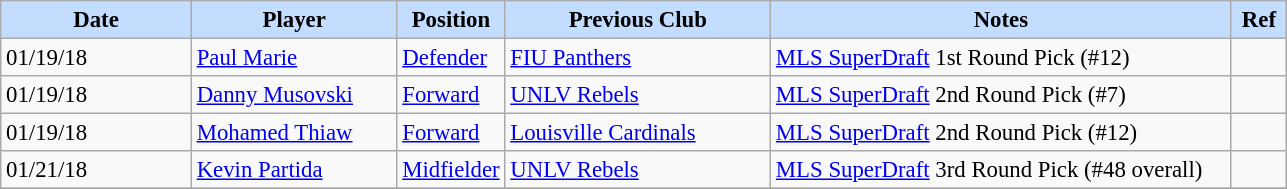<table class="wikitable" style="text-align:left; font-size:95%;">
<tr>
<th style="background:#c2ddff; width:120px;">Date</th>
<th style="background:#c2ddff; width:130px;">Player</th>
<th style="background:#c2ddff; width:50px;">Position</th>
<th style="background:#c2ddff; width:170px;">Previous Club</th>
<th style="background:#c2ddff; width:300px;">Notes</th>
<th style="background:#c2ddff; width:30px;">Ref</th>
</tr>
<tr>
<td>01/19/18</td>
<td> <a href='#'>Paul Marie</a></td>
<td><a href='#'>Defender</a></td>
<td> <a href='#'>FIU Panthers</a></td>
<td><a href='#'>MLS SuperDraft</a> 1st Round Pick (#12)</td>
<td></td>
</tr>
<tr>
<td>01/19/18</td>
<td> <a href='#'>Danny Musovski</a></td>
<td><a href='#'>Forward</a></td>
<td> <a href='#'>UNLV Rebels</a></td>
<td><a href='#'>MLS SuperDraft</a> 2nd Round Pick (#7)</td>
<td></td>
</tr>
<tr>
<td>01/19/18</td>
<td> <a href='#'>Mohamed Thiaw</a></td>
<td><a href='#'>Forward</a></td>
<td> <a href='#'>Louisville Cardinals</a></td>
<td><a href='#'>MLS SuperDraft</a> 2nd Round Pick (#12)</td>
<td></td>
</tr>
<tr>
<td>01/21/18</td>
<td> <a href='#'>Kevin Partida</a></td>
<td><a href='#'>Midfielder</a></td>
<td> <a href='#'>UNLV Rebels</a></td>
<td><a href='#'>MLS SuperDraft</a> 3rd Round Pick (#48 overall)</td>
<td></td>
</tr>
<tr>
</tr>
</table>
